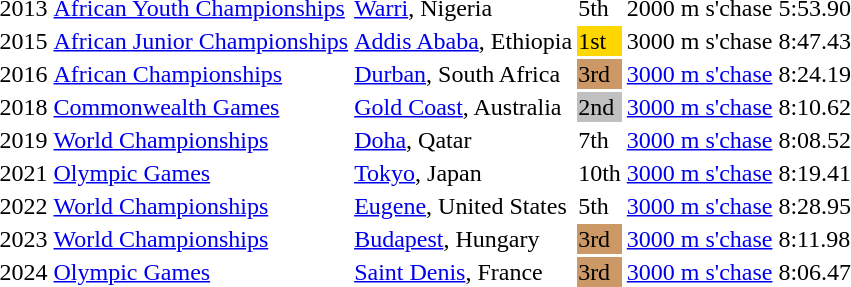<table>
<tr>
<td>2013</td>
<td><a href='#'>African Youth Championships</a></td>
<td><a href='#'>Warri</a>, Nigeria</td>
<td>5th</td>
<td>2000 m s'chase</td>
<td>5:53.90</td>
</tr>
<tr>
<td>2015</td>
<td><a href='#'>African Junior Championships</a></td>
<td><a href='#'>Addis Ababa</a>, Ethiopia</td>
<td bgcolor=gold>1st</td>
<td>3000 m s'chase</td>
<td>8:47.43</td>
</tr>
<tr>
<td>2016</td>
<td><a href='#'>African Championships</a></td>
<td><a href='#'>Durban</a>, South Africa</td>
<td bgcolor=cc9966>3rd</td>
<td><a href='#'>3000 m s'chase</a></td>
<td>8:24.19</td>
</tr>
<tr>
<td>2018</td>
<td><a href='#'>Commonwealth Games</a></td>
<td><a href='#'>Gold Coast</a>, Australia</td>
<td bgcolor=silver>2nd</td>
<td><a href='#'>3000 m s'chase</a></td>
<td>8:10.62</td>
</tr>
<tr>
<td>2019</td>
<td><a href='#'>World Championships</a></td>
<td><a href='#'>Doha</a>, Qatar</td>
<td>7th</td>
<td><a href='#'>3000 m s'chase</a></td>
<td>8:08.52</td>
</tr>
<tr>
<td>2021</td>
<td><a href='#'>Olympic Games</a></td>
<td><a href='#'>Tokyo</a>, Japan</td>
<td>10th</td>
<td><a href='#'>3000 m s'chase</a></td>
<td>8:19.41</td>
</tr>
<tr>
<td>2022</td>
<td><a href='#'>World Championships</a></td>
<td><a href='#'>Eugene</a>, United States</td>
<td>5th</td>
<td><a href='#'>3000 m s'chase</a></td>
<td>8:28.95</td>
</tr>
<tr>
<td>2023</td>
<td><a href='#'>World Championships</a></td>
<td><a href='#'>Budapest</a>, Hungary</td>
<td bgcolor=cc9966>3rd</td>
<td><a href='#'>3000 m s'chase</a></td>
<td>8:11.98</td>
</tr>
<tr>
<td>2024</td>
<td><a href='#'>Olympic Games</a></td>
<td><a href='#'>Saint Denis</a>, France</td>
<td bgcolor=cc9966>3rd</td>
<td><a href='#'>3000 m s'chase</a></td>
<td>8:06.47</td>
</tr>
</table>
